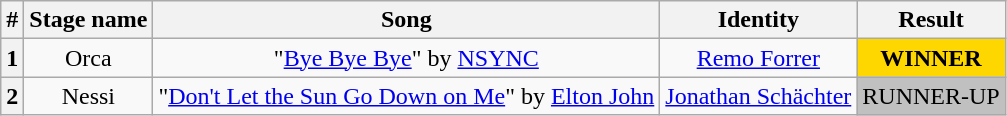<table class="wikitable plainrowreaders" style="text-align: center">
<tr>
<th>#</th>
<th>Stage name</th>
<th>Song</th>
<th>Identity</th>
<th>Result</th>
</tr>
<tr>
<th>1</th>
<td>Orca</td>
<td>"<a href='#'>Bye Bye Bye</a>" by <a href='#'>NSYNC</a></td>
<td><a href='#'>Remo Forrer</a></td>
<td bgcolor=gold><strong>WINNER</strong></td>
</tr>
<tr>
<th>2</th>
<td>Nessi</td>
<td>"<a href='#'>Don't Let the Sun Go Down on Me</a>" by <a href='#'>Elton John</a></td>
<td><a href='#'>Jonathan Schächter</a></td>
<td bgcolor=silver>RUNNER-UP</td>
</tr>
</table>
